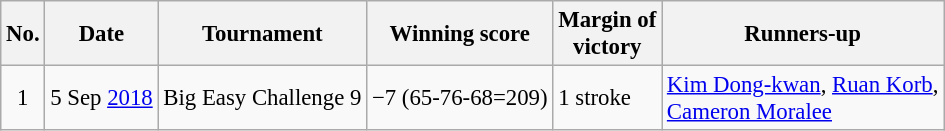<table class="wikitable" style="font-size:95%;">
<tr>
<th>No.</th>
<th>Date</th>
<th>Tournament</th>
<th>Winning score</th>
<th>Margin of<br>victory</th>
<th>Runners-up</th>
</tr>
<tr>
<td align=center>1</td>
<td align=right>5 Sep <a href='#'>2018</a></td>
<td>Big Easy Challenge 9</td>
<td>−7 (65-76-68=209)</td>
<td>1 stroke</td>
<td> <a href='#'>Kim Dong-kwan</a>,  <a href='#'>Ruan Korb</a>,<br> <a href='#'>Cameron Moralee</a></td>
</tr>
</table>
